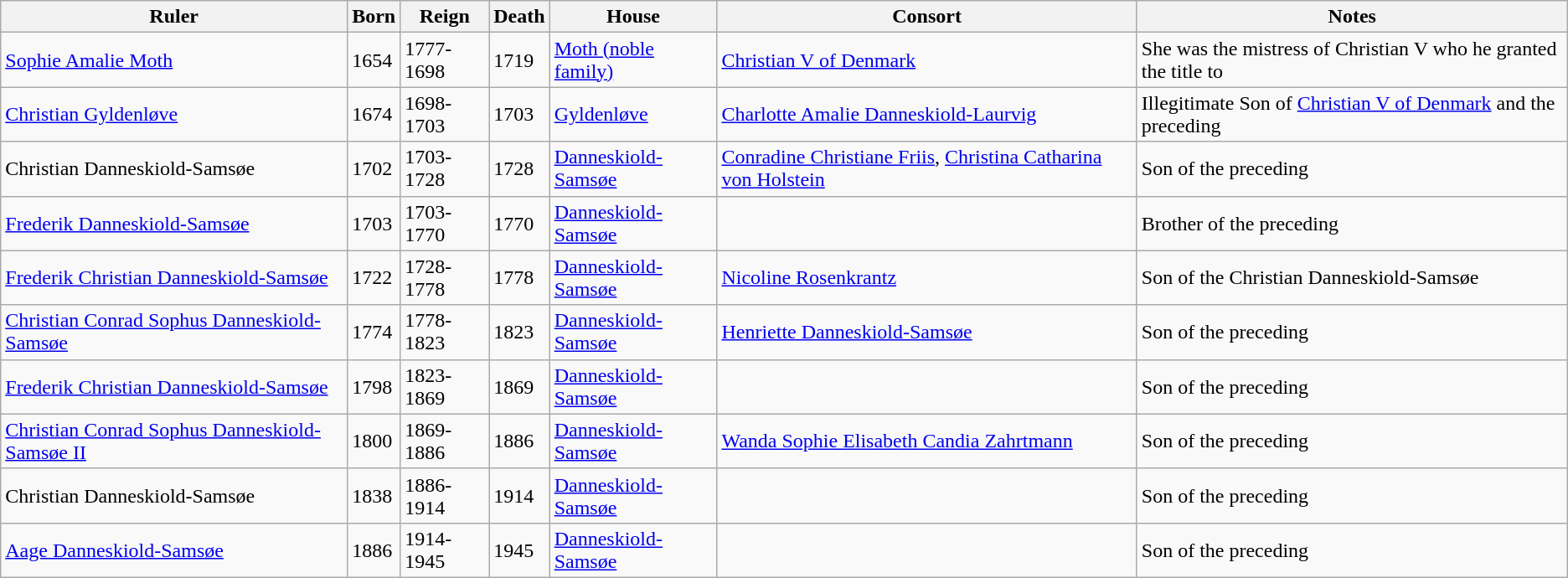<table class="wikitable">
<tr>
<th>Ruler</th>
<th>Born</th>
<th>Reign</th>
<th>Death</th>
<th>House</th>
<th>Consort</th>
<th>Notes</th>
</tr>
<tr>
<td><a href='#'>Sophie Amalie Moth</a></td>
<td>1654</td>
<td>1777-1698</td>
<td>1719</td>
<td><a href='#'>Moth (noble family)</a></td>
<td><a href='#'>Christian V of Denmark</a></td>
<td>She was the mistress of Christian V who he granted the title to</td>
</tr>
<tr>
<td><a href='#'>Christian Gyldenløve</a></td>
<td>1674</td>
<td>1698-1703</td>
<td>1703</td>
<td><a href='#'>Gyldenløve</a></td>
<td><a href='#'>Charlotte Amalie Danneskiold-Laurvig</a></td>
<td>Illegitimate Son of <a href='#'>Christian V of Denmark</a> and the preceding</td>
</tr>
<tr>
<td>Christian Danneskiold-Samsøe</td>
<td>1702</td>
<td>1703-1728</td>
<td>1728</td>
<td><a href='#'>Danneskiold-Samsøe</a></td>
<td><a href='#'>Conradine Christiane Friis</a>, <a href='#'>Christina Catharina von Holstein</a></td>
<td>Son of the preceding</td>
</tr>
<tr>
<td><a href='#'>Frederik Danneskiold-Samsøe</a></td>
<td>1703</td>
<td>1703-1770</td>
<td>1770</td>
<td><a href='#'>Danneskiold-Samsøe</a></td>
<td></td>
<td>Brother of the preceding</td>
</tr>
<tr>
<td><a href='#'>Frederik Christian Danneskiold-Samsøe</a></td>
<td>1722</td>
<td>1728-1778</td>
<td>1778</td>
<td><a href='#'>Danneskiold-Samsøe</a></td>
<td><a href='#'>Nicoline Rosenkrantz</a></td>
<td>Son of the Christian Danneskiold-Samsøe</td>
</tr>
<tr>
<td><a href='#'>Christian Conrad Sophus Danneskiold-Samsøe</a></td>
<td>1774</td>
<td>1778-1823</td>
<td>1823</td>
<td><a href='#'>Danneskiold-Samsøe</a></td>
<td><a href='#'>Henriette Danneskiold-Samsøe</a></td>
<td>Son of the preceding</td>
</tr>
<tr>
<td><a href='#'>Frederik Christian Danneskiold-Samsøe</a></td>
<td>1798</td>
<td>1823-1869</td>
<td>1869</td>
<td><a href='#'>Danneskiold-Samsøe</a></td>
<td></td>
<td>Son of the preceding</td>
</tr>
<tr>
<td><a href='#'>Christian Conrad Sophus Danneskiold-Samsøe II</a></td>
<td>1800</td>
<td>1869-1886</td>
<td>1886</td>
<td><a href='#'>Danneskiold-Samsøe</a></td>
<td><a href='#'>Wanda Sophie Elisabeth Candia Zahrtmann</a></td>
<td>Son of the preceding</td>
</tr>
<tr>
<td>Christian Danneskiold-Samsøe</td>
<td>1838</td>
<td>1886-1914</td>
<td>1914</td>
<td><a href='#'>Danneskiold-Samsøe</a></td>
<td></td>
<td>Son of the preceding</td>
</tr>
<tr>
<td><a href='#'>Aage Danneskiold-Samsøe</a></td>
<td>1886</td>
<td>1914-1945</td>
<td>1945</td>
<td><a href='#'>Danneskiold-Samsøe</a></td>
<td></td>
<td>Son of the preceding</td>
</tr>
</table>
